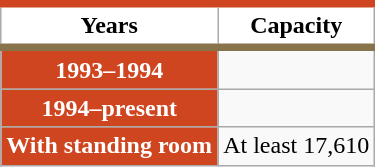<table class="wikitable">
<tr>
<th style="background:#FFFFFF; border-top:#CF4520 5px solid; border-bottom:#89734C 5px solid;">Years</th>
<th style="background:#FFFFFF; border-top:#CF4520 5px solid; border-bottom:#89734C 5px solid;">Capacity</th>
</tr>
<tr>
<th style="background:#CF4520; color:#FFFFFF;">1993–1994</th>
<td></td>
</tr>
<tr>
<th style="background:#CF4520; color:#FFFFFF;">1994–present</th>
<td></td>
</tr>
<tr>
<th style="background:#CF4520; color:#FFFFFF;">With standing room</th>
<td>At least 17,610</td>
</tr>
</table>
